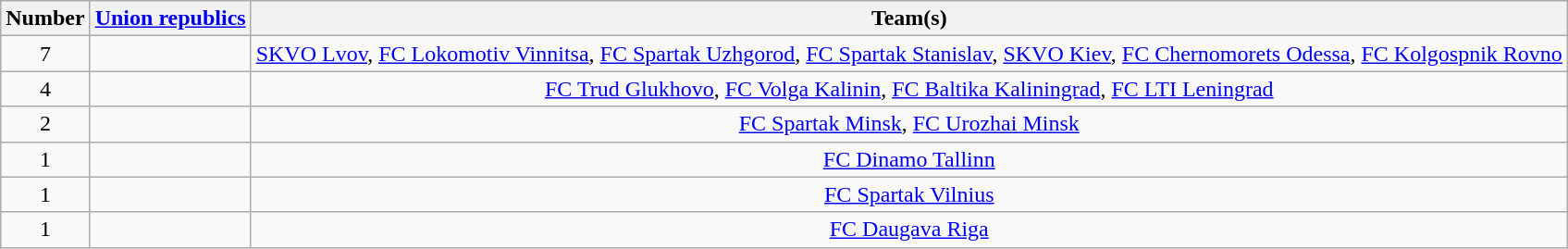<table class="wikitable" style="text-align:center">
<tr>
<th>Number</th>
<th><a href='#'>Union republics</a></th>
<th>Team(s)</th>
</tr>
<tr>
<td rowspan="1">7</td>
<td align="left"></td>
<td><a href='#'>SKVO Lvov</a>, <a href='#'>FC Lokomotiv Vinnitsa</a>, <a href='#'>FC Spartak Uzhgorod</a>, <a href='#'>FC Spartak Stanislav</a>, <a href='#'>SKVO Kiev</a>, <a href='#'>FC Chernomorets Odessa</a>, <a href='#'>FC Kolgospnik Rovno</a></td>
</tr>
<tr>
<td rowspan="1">4</td>
<td align="left"></td>
<td><a href='#'>FC Trud Glukhovo</a>, <a href='#'>FC Volga Kalinin</a>, <a href='#'>FC Baltika Kaliningrad</a>, <a href='#'>FC LTI Leningrad</a></td>
</tr>
<tr>
<td rowspan="1">2</td>
<td align="left"></td>
<td><a href='#'>FC Spartak Minsk</a>, <a href='#'>FC Urozhai Minsk</a></td>
</tr>
<tr>
<td rowspan="1">1</td>
<td align="left"></td>
<td><a href='#'>FC Dinamo Tallinn</a></td>
</tr>
<tr>
<td rowspan="1">1</td>
<td align="left"></td>
<td><a href='#'>FC Spartak Vilnius</a></td>
</tr>
<tr>
<td rowspan="1">1</td>
<td align="left"></td>
<td><a href='#'>FC Daugava Riga</a></td>
</tr>
</table>
